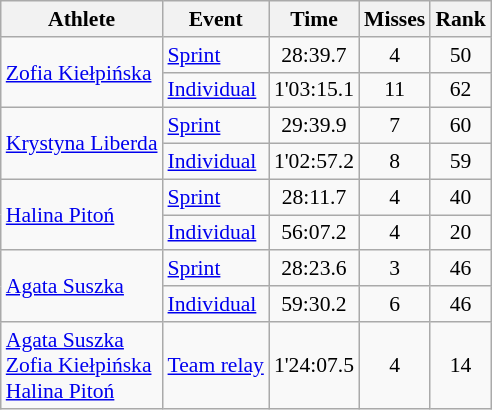<table class="wikitable" style="font-size:90%">
<tr>
<th>Athlete</th>
<th>Event</th>
<th>Time</th>
<th>Misses</th>
<th>Rank</th>
</tr>
<tr align=center>
<td align=left rowspan=2><a href='#'>Zofia Kiełpińska</a></td>
<td align=left><a href='#'>Sprint</a></td>
<td>28:39.7</td>
<td>4</td>
<td>50</td>
</tr>
<tr align=center>
<td align=left><a href='#'>Individual</a></td>
<td>1'03:15.1</td>
<td>11</td>
<td>62</td>
</tr>
<tr align=center>
<td align=left rowspan=2><a href='#'>Krystyna Liberda</a></td>
<td align=left><a href='#'>Sprint</a></td>
<td>29:39.9</td>
<td>7</td>
<td>60</td>
</tr>
<tr align=center>
<td align=left><a href='#'>Individual</a></td>
<td>1'02:57.2</td>
<td>8</td>
<td>59</td>
</tr>
<tr align=center>
<td align=left rowspan=2><a href='#'>Halina Pitoń</a></td>
<td align=left><a href='#'>Sprint</a></td>
<td>28:11.7</td>
<td>4</td>
<td>40</td>
</tr>
<tr align=center>
<td align=left><a href='#'>Individual</a></td>
<td>56:07.2</td>
<td>4</td>
<td>20</td>
</tr>
<tr align=center>
<td align=left rowspan=2><a href='#'>Agata Suszka</a></td>
<td align=left><a href='#'>Sprint</a></td>
<td>28:23.6</td>
<td>3</td>
<td>46</td>
</tr>
<tr align=center>
<td align=left><a href='#'>Individual</a></td>
<td>59:30.2</td>
<td>6</td>
<td>46</td>
</tr>
<tr align=center>
<td align=left><a href='#'>Agata Suszka</a><br><a href='#'>Zofia Kiełpińska</a><br><a href='#'>Halina Pitoń</a></td>
<td align=left><a href='#'>Team relay</a></td>
<td>1'24:07.5</td>
<td>4</td>
<td>14</td>
</tr>
</table>
